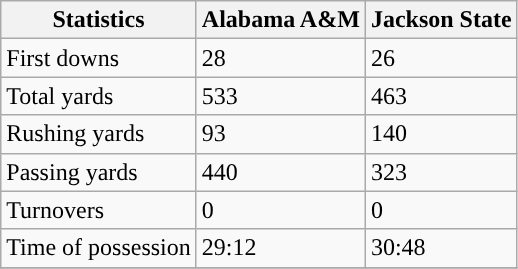<table class="wikitable">
<tr>
<th>Statistics</th>
<th>Alabama A&M</th>
<th>Jackson State</th>
</tr>
<tr>
<td>First downs</td>
<td>28</td>
<td>26</td>
</tr>
<tr>
<td>Total yards</td>
<td>533</td>
<td>463</td>
</tr>
<tr>
<td>Rushing yards</td>
<td>93</td>
<td>140</td>
</tr>
<tr>
<td>Passing yards</td>
<td>440</td>
<td>323</td>
</tr>
<tr>
<td>Turnovers</td>
<td>0</td>
<td>0</td>
</tr>
<tr>
<td>Time of possession</td>
<td>29:12</td>
<td>30:48</td>
</tr>
<tr>
</tr>
</table>
